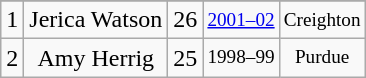<table class="wikitable sortable" style="text-align: center">
<tr>
</tr>
<tr>
<td>1</td>
<td>Jerica Watson</td>
<td>26</td>
<td style="font-size:80%;"><a href='#'>2001–02</a></td>
<td style="font-size:80%;">Creighton</td>
</tr>
<tr>
<td>2</td>
<td>Amy Herrig</td>
<td>25</td>
<td style="font-size:80%;">1998–99</td>
<td style="font-size:80%;">Purdue</td>
</tr>
</table>
